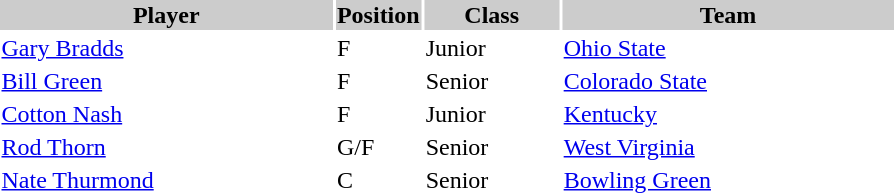<table style="width:600px" "border:'1' 'solid' 'gray'">
<tr>
<th bgcolor="#CCCCCC" style="width:40%">Player</th>
<th bgcolor="#CCCCCC" style="width:4%">Position</th>
<th bgcolor="#CCCCCC" style="width:16%">Class</th>
<th bgcolor="#CCCCCC" style="width:40%">Team</th>
</tr>
<tr>
<td><a href='#'>Gary Bradds</a></td>
<td>F</td>
<td>Junior</td>
<td><a href='#'>Ohio State</a></td>
</tr>
<tr>
<td><a href='#'>Bill Green</a></td>
<td>F</td>
<td>Senior</td>
<td><a href='#'>Colorado State</a></td>
</tr>
<tr>
<td><a href='#'>Cotton Nash</a></td>
<td>F</td>
<td>Junior</td>
<td><a href='#'>Kentucky</a></td>
</tr>
<tr>
<td><a href='#'>Rod Thorn</a></td>
<td>G/F</td>
<td>Senior</td>
<td><a href='#'>West Virginia</a></td>
</tr>
<tr>
<td><a href='#'>Nate Thurmond</a></td>
<td>C</td>
<td>Senior</td>
<td><a href='#'>Bowling Green</a></td>
</tr>
</table>
